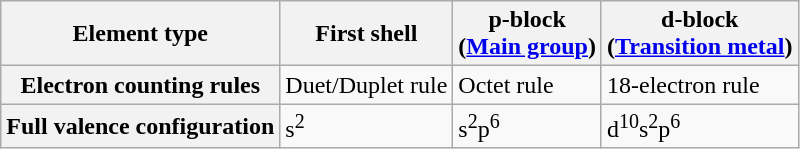<table class="wikitable">
<tr>
<th>Element type</th>
<th>First shell</th>
<th>p-block<br>(<a href='#'>Main group</a>)</th>
<th>d-block<br>(<a href='#'>Transition metal</a>)</th>
</tr>
<tr>
<th>Electron counting rules</th>
<td>Duet/Duplet rule</td>
<td>Octet rule</td>
<td>18-electron rule</td>
</tr>
<tr>
<th>Full valence configuration</th>
<td>s<sup>2</sup></td>
<td>s<sup>2</sup>p<sup>6</sup></td>
<td>d<sup>10</sup>s<sup>2</sup>p<sup>6</sup></td>
</tr>
</table>
